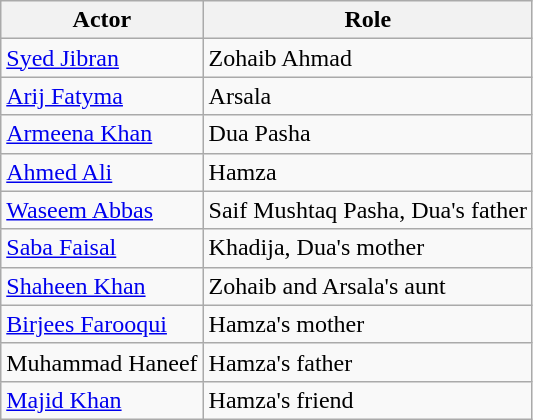<table class="wikitable">
<tr>
<th>Actor</th>
<th>Role</th>
</tr>
<tr>
<td><a href='#'>Syed Jibran</a></td>
<td>Zohaib Ahmad</td>
</tr>
<tr>
<td><a href='#'>Arij Fatyma</a></td>
<td>Arsala</td>
</tr>
<tr>
<td><a href='#'>Armeena Khan</a></td>
<td>Dua Pasha</td>
</tr>
<tr>
<td><a href='#'>Ahmed Ali</a></td>
<td>Hamza</td>
</tr>
<tr>
<td><a href='#'>Waseem Abbas</a></td>
<td>Saif Mushtaq Pasha, Dua's father</td>
</tr>
<tr>
<td><a href='#'>Saba Faisal</a></td>
<td>Khadija, Dua's mother</td>
</tr>
<tr>
<td><a href='#'>Shaheen Khan</a></td>
<td>Zohaib and Arsala's aunt</td>
</tr>
<tr>
<td><a href='#'>Birjees Farooqui</a></td>
<td>Hamza's mother</td>
</tr>
<tr>
<td>Muhammad Haneef</td>
<td>Hamza's father</td>
</tr>
<tr>
<td><a href='#'>Majid Khan</a></td>
<td>Hamza's friend</td>
</tr>
</table>
